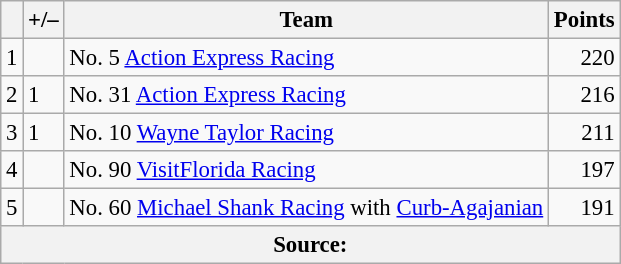<table class="wikitable" style="font-size: 95%;">
<tr>
<th scope="col"></th>
<th scope="col">+/–</th>
<th scope="col">Team</th>
<th scope="col">Points</th>
</tr>
<tr>
<td align=center>1</td>
<td align="left"></td>
<td> No. 5 <a href='#'>Action Express Racing</a></td>
<td align=right>220</td>
</tr>
<tr>
<td align=center>2</td>
<td align="left"> 1</td>
<td> No. 31 <a href='#'>Action Express Racing</a></td>
<td align=right>216</td>
</tr>
<tr>
<td align=center>3</td>
<td align="left"> 1</td>
<td> No. 10 <a href='#'>Wayne Taylor Racing</a></td>
<td align=right>211</td>
</tr>
<tr>
<td align=center>4</td>
<td align="left"></td>
<td> No. 90 <a href='#'>VisitFlorida Racing</a></td>
<td align=right>197</td>
</tr>
<tr>
<td align=center>5</td>
<td align="left"></td>
<td> No. 60 <a href='#'>Michael Shank Racing</a> with <a href='#'>Curb-Agajanian</a></td>
<td align=right>191</td>
</tr>
<tr>
<th colspan=5>Source:</th>
</tr>
</table>
